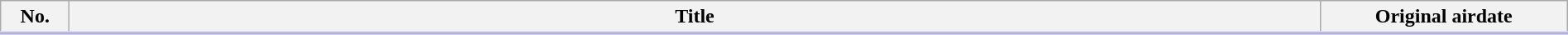<table class="wikitable" style="width:100%; margin:auto; background:#FFF;">
<tr style="border-bottom: 3px solid #CCF">
<th style="width:3em;">No.</th>
<th>Title</th>
<th style="width:12em;">Original airdate</th>
</tr>
<tr>
</tr>
</table>
